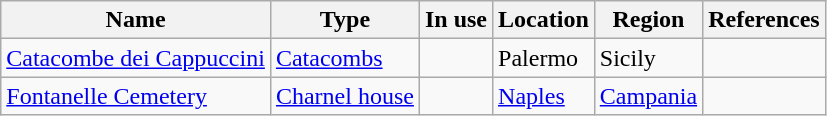<table class="wikitable">
<tr>
<th>Name</th>
<th>Type</th>
<th>In use</th>
<th>Location</th>
<th>Region</th>
<th>References</th>
</tr>
<tr>
<td><a href='#'>Catacombe dei Cappuccini</a></td>
<td><a href='#'>Catacombs</a></td>
<td></td>
<td>Palermo</td>
<td>Sicily</td>
<td></td>
</tr>
<tr>
<td><a href='#'>Fontanelle Cemetery</a></td>
<td><a href='#'>Charnel house</a></td>
<td></td>
<td><a href='#'>Naples</a></td>
<td><a href='#'>Campania</a></td>
<td></td>
</tr>
</table>
